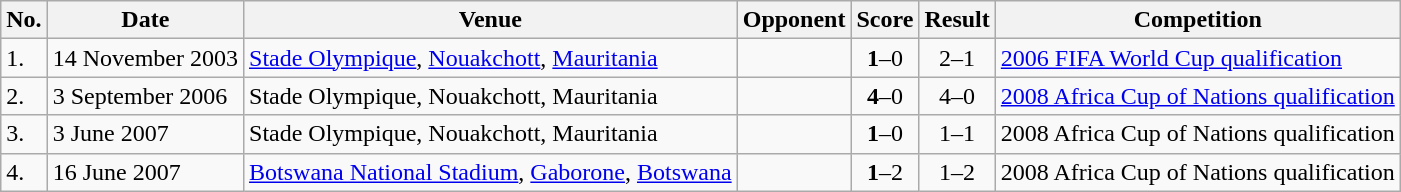<table class="wikitable" style="font-size:100%;">
<tr>
<th>No.</th>
<th>Date</th>
<th>Venue</th>
<th>Opponent</th>
<th>Score</th>
<th>Result</th>
<th>Competition</th>
</tr>
<tr>
<td>1.</td>
<td>14 November 2003</td>
<td><a href='#'>Stade Olympique</a>, <a href='#'>Nouakchott</a>, <a href='#'>Mauritania</a></td>
<td></td>
<td align=center><strong>1</strong>–0</td>
<td align=center>2–1</td>
<td><a href='#'>2006 FIFA World Cup qualification</a></td>
</tr>
<tr>
<td>2.</td>
<td>3 September 2006</td>
<td>Stade Olympique, Nouakchott,  Mauritania</td>
<td></td>
<td align=center><strong>4</strong>–0</td>
<td align=center>4–0</td>
<td><a href='#'>2008 Africa Cup of Nations qualification</a></td>
</tr>
<tr>
<td>3.</td>
<td>3 June 2007</td>
<td>Stade Olympique, Nouakchott,  Mauritania</td>
<td></td>
<td align=center><strong>1</strong>–0</td>
<td align=center>1–1</td>
<td>2008 Africa Cup of Nations qualification</td>
</tr>
<tr>
<td>4.</td>
<td>16 June 2007</td>
<td><a href='#'>Botswana National Stadium</a>, <a href='#'>Gaborone</a>, <a href='#'>Botswana</a></td>
<td></td>
<td align=center><strong>1</strong>–2</td>
<td align=center>1–2</td>
<td>2008 Africa Cup of Nations qualification</td>
</tr>
</table>
